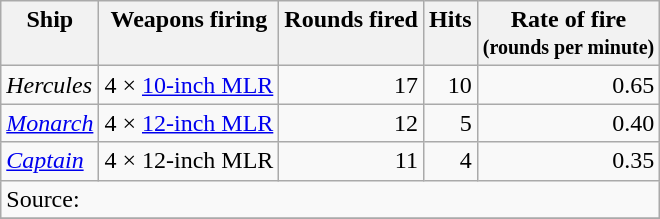<table class="wikitable">
<tr valign=top>
<th>Ship</th>
<th>Weapons firing</th>
<th>Rounds fired</th>
<th>Hits</th>
<th>Rate of fire <br><small>(rounds per minute)</small></th>
</tr>
<tr valign=top>
<td><em>Hercules</em></td>
<td>4 × <a href='#'>10-inch MLR</a></td>
<td align=right>17</td>
<td align=right>10</td>
<td align=right>0.65</td>
</tr>
<tr valign=top>
<td><a href='#'><em> Monarch</em></a></td>
<td>4 × <a href='#'>12-inch MLR</a></td>
<td align=right>12</td>
<td align=right>5</td>
<td align=right>0.40</td>
</tr>
<tr valign=top>
<td><a href='#'><em>Captain</em></a></td>
<td>4 × 12-inch MLR</td>
<td align=right>11</td>
<td align=right>4</td>
<td align=right>0.35</td>
</tr>
<tr valign=top>
<td colspan=5>Source:</td>
</tr>
<tr>
</tr>
</table>
